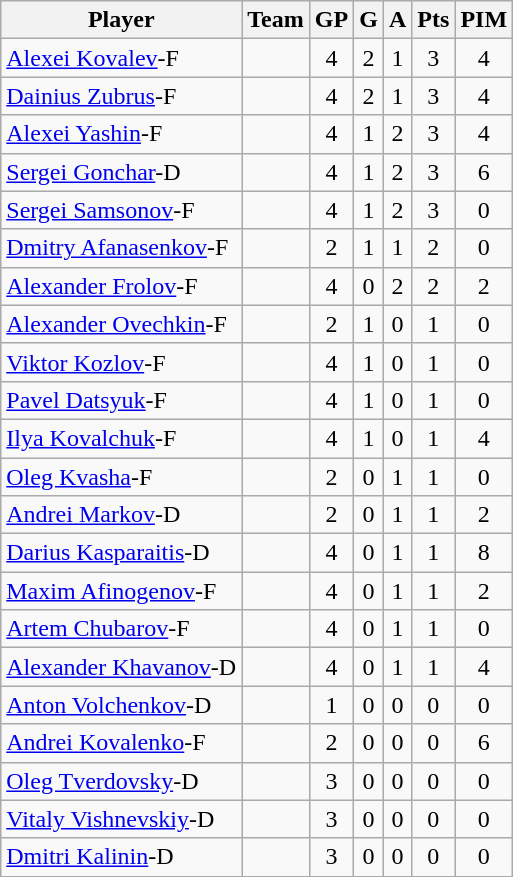<table class="wikitable">
<tr>
<th>Player</th>
<th>Team</th>
<th>GP</th>
<th>G</th>
<th>A</th>
<th>Pts</th>
<th>PIM</th>
</tr>
<tr align="center">
<td align="left"><a href='#'>Alexei Kovalev</a>-F</td>
<td></td>
<td>4</td>
<td>2</td>
<td>1</td>
<td>3</td>
<td>4</td>
</tr>
<tr align="center">
<td align="left"><a href='#'>Dainius Zubrus</a>-F</td>
<td></td>
<td>4</td>
<td>2</td>
<td>1</td>
<td>3</td>
<td>4</td>
</tr>
<tr align="center">
<td align="left"><a href='#'>Alexei Yashin</a>-F</td>
<td></td>
<td>4</td>
<td>1</td>
<td>2</td>
<td>3</td>
<td>4</td>
</tr>
<tr align="center">
<td align="left"><a href='#'>Sergei Gonchar</a>-D</td>
<td></td>
<td>4</td>
<td>1</td>
<td>2</td>
<td>3</td>
<td>6</td>
</tr>
<tr align="center">
<td align="left"><a href='#'>Sergei Samsonov</a>-F</td>
<td></td>
<td>4</td>
<td>1</td>
<td>2</td>
<td>3</td>
<td>0</td>
</tr>
<tr align="center">
<td align="left"><a href='#'>Dmitry Afanasenkov</a>-F</td>
<td></td>
<td>2</td>
<td>1</td>
<td>1</td>
<td>2</td>
<td>0</td>
</tr>
<tr align="center">
<td align="left"><a href='#'>Alexander Frolov</a>-F</td>
<td></td>
<td>4</td>
<td>0</td>
<td>2</td>
<td>2</td>
<td>2</td>
</tr>
<tr align="center">
<td align="left"><a href='#'>Alexander Ovechkin</a>-F</td>
<td></td>
<td>2</td>
<td>1</td>
<td>0</td>
<td>1</td>
<td>0</td>
</tr>
<tr align="center">
<td align="left"><a href='#'>Viktor Kozlov</a>-F</td>
<td></td>
<td>4</td>
<td>1</td>
<td>0</td>
<td>1</td>
<td>0</td>
</tr>
<tr align="center">
<td align="left"><a href='#'>Pavel Datsyuk</a>-F</td>
<td></td>
<td>4</td>
<td>1</td>
<td>0</td>
<td>1</td>
<td>0</td>
</tr>
<tr align="center">
<td align="left"><a href='#'>Ilya Kovalchuk</a>-F</td>
<td></td>
<td>4</td>
<td>1</td>
<td>0</td>
<td>1</td>
<td>4</td>
</tr>
<tr align="center">
<td align="left"><a href='#'>Oleg Kvasha</a>-F</td>
<td></td>
<td>2</td>
<td>0</td>
<td>1</td>
<td>1</td>
<td>0</td>
</tr>
<tr align="center">
<td align="left"><a href='#'>Andrei Markov</a>-D</td>
<td></td>
<td>2</td>
<td>0</td>
<td>1</td>
<td>1</td>
<td>2</td>
</tr>
<tr align="center">
<td align="left"><a href='#'>Darius Kasparaitis</a>-D</td>
<td></td>
<td>4</td>
<td>0</td>
<td>1</td>
<td>1</td>
<td>8</td>
</tr>
<tr align="center">
<td align="left"><a href='#'>Maxim Afinogenov</a>-F</td>
<td></td>
<td>4</td>
<td>0</td>
<td>1</td>
<td>1</td>
<td>2</td>
</tr>
<tr align="center">
<td align="left"><a href='#'>Artem Chubarov</a>-F</td>
<td></td>
<td>4</td>
<td>0</td>
<td>1</td>
<td>1</td>
<td>0</td>
</tr>
<tr align="center">
<td align="left"><a href='#'>Alexander Khavanov</a>-D</td>
<td></td>
<td>4</td>
<td>0</td>
<td>1</td>
<td>1</td>
<td>4</td>
</tr>
<tr align="center">
<td align="left"><a href='#'>Anton Volchenkov</a>-D</td>
<td></td>
<td>1</td>
<td>0</td>
<td>0</td>
<td>0</td>
<td>0</td>
</tr>
<tr align="center">
<td align="left"><a href='#'>Andrei Kovalenko</a>-F</td>
<td></td>
<td>2</td>
<td>0</td>
<td>0</td>
<td>0</td>
<td>6</td>
</tr>
<tr align="center">
<td align="left"><a href='#'>Oleg Tverdovsky</a>-D</td>
<td></td>
<td>3</td>
<td>0</td>
<td>0</td>
<td>0</td>
<td>0</td>
</tr>
<tr align="center">
<td align="left"><a href='#'>Vitaly Vishnevskiy</a>-D</td>
<td></td>
<td>3</td>
<td>0</td>
<td>0</td>
<td>0</td>
<td>0</td>
</tr>
<tr align="center">
<td align="left"><a href='#'>Dmitri Kalinin</a>-D</td>
<td></td>
<td>3</td>
<td>0</td>
<td>0</td>
<td>0</td>
<td>0</td>
</tr>
<tr align="center">
</tr>
</table>
